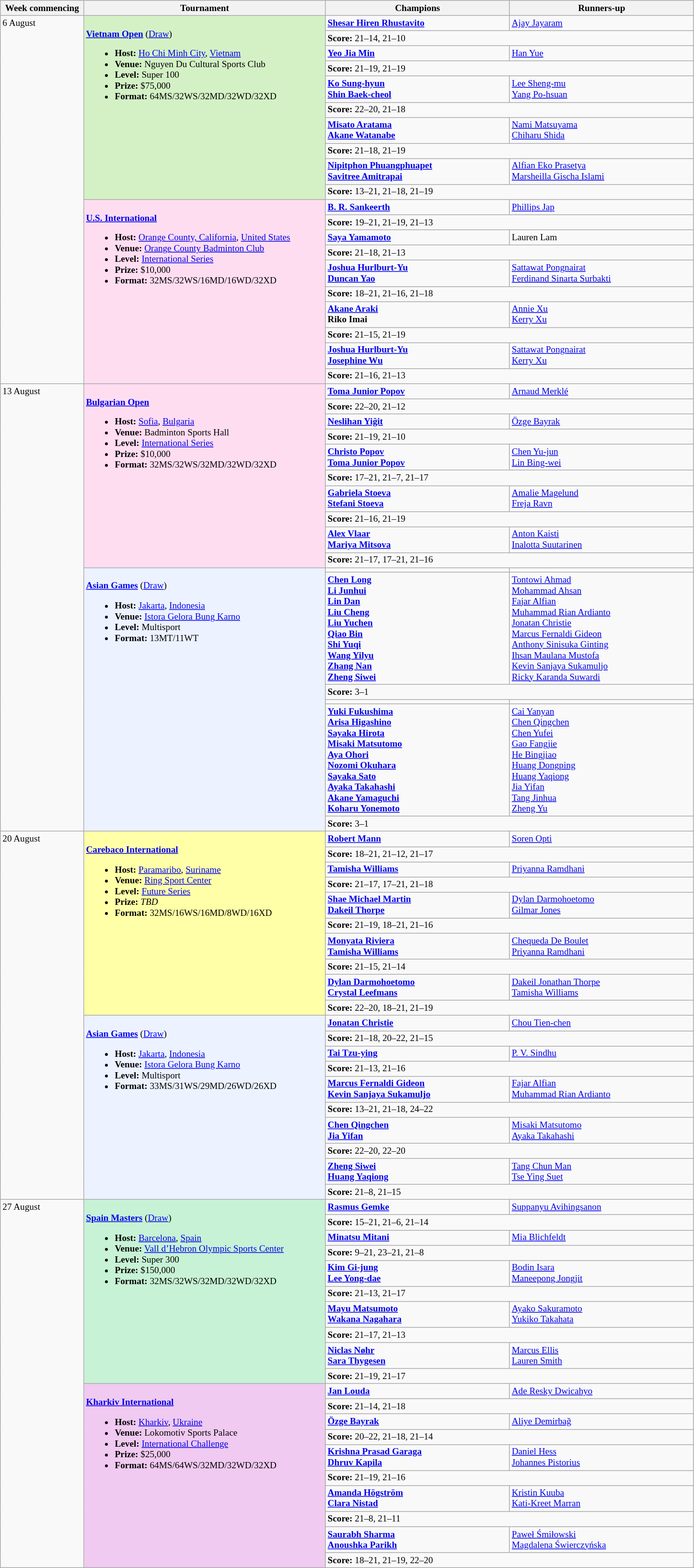<table class=wikitable style=font-size:80%>
<tr>
<th width=110>Week commencing</th>
<th width=330>Tournament</th>
<th width=250>Champions</th>
<th width=250>Runners-up</th>
</tr>
<tr valign=top>
<td rowspan=20>6 August</td>
<td style="background:#D4F1C5;" rowspan="10"><br><strong><a href='#'>Vietnam Open</a></strong> (<a href='#'>Draw</a>)<ul><li><strong>Host:</strong> <a href='#'>Ho Chi Minh City</a>, <a href='#'>Vietnam</a></li><li><strong>Venue:</strong> Nguyen Du Cultural Sports Club</li><li><strong>Level:</strong> Super 100</li><li><strong>Prize:</strong> $75,000</li><li><strong>Format:</strong> 64MS/32WS/32MD/32WD/32XD</li></ul></td>
<td><strong> <a href='#'>Shesar Hiren Rhustavito</a></strong></td>
<td> <a href='#'>Ajay Jayaram</a></td>
</tr>
<tr>
<td colspan=2><strong>Score:</strong> 21–14, 21–10</td>
</tr>
<tr valign=top>
<td><strong> <a href='#'>Yeo Jia Min</a></strong></td>
<td> <a href='#'>Han Yue</a></td>
</tr>
<tr>
<td colspan=2><strong>Score:</strong> 21–19, 21–19</td>
</tr>
<tr valign=top>
<td><strong> <a href='#'>Ko Sung-hyun</a><br> <a href='#'>Shin Baek-cheol</a></strong></td>
<td> <a href='#'>Lee Sheng-mu</a><br> <a href='#'>Yang Po-hsuan</a></td>
</tr>
<tr>
<td colspan=2><strong>Score:</strong> 22–20, 21–18</td>
</tr>
<tr valign=top>
<td><strong> <a href='#'>Misato Aratama</a><br> <a href='#'>Akane Watanabe</a></strong></td>
<td> <a href='#'>Nami Matsuyama</a><br> <a href='#'>Chiharu Shida</a></td>
</tr>
<tr>
<td colspan=2><strong>Score:</strong> 21–18, 21–19</td>
</tr>
<tr valign=top>
<td><strong> <a href='#'>Nipitphon Phuangphuapet</a><br> <a href='#'>Savitree Amitrapai</a></strong></td>
<td> <a href='#'>Alfian Eko Prasetya</a><br> <a href='#'>Marsheilla Gischa Islami</a></td>
</tr>
<tr>
<td colspan=2><strong>Score:</strong> 13–21, 21–18, 21–19</td>
</tr>
<tr valign=top>
<td style="background:#FFDDF1;" rowspan="10"><br><strong><a href='#'>U.S. International</a></strong><ul><li><strong>Host:</strong> <a href='#'>Orange County, California</a>, <a href='#'>United States</a></li><li><strong>Venue:</strong> <a href='#'>Orange County Badminton Club</a></li><li><strong>Level:</strong> <a href='#'>International Series</a></li><li><strong>Prize:</strong> $10,000</li><li><strong>Format:</strong> 32MS/32WS/16MD/16WD/32XD</li></ul></td>
<td><strong> <a href='#'>B. R. Sankeerth</a></strong></td>
<td> <a href='#'>Phillips Jap</a></td>
</tr>
<tr>
<td colspan=2><strong>Score:</strong> 19–21, 21–19, 21–13</td>
</tr>
<tr valign=top>
<td><strong> <a href='#'>Saya Yamamoto</a></strong></td>
<td> Lauren Lam</td>
</tr>
<tr>
<td colspan=2><strong>Score:</strong> 21–18, 21–13</td>
</tr>
<tr valign=top>
<td><strong> <a href='#'>Joshua Hurlburt-Yu</a><br> <a href='#'>Duncan Yao</a></strong></td>
<td> <a href='#'>Sattawat Pongnairat</a><br> <a href='#'>Ferdinand Sinarta Surbakti</a></td>
</tr>
<tr>
<td colspan=2><strong>Score:</strong> 18–21, 21–16, 21–18</td>
</tr>
<tr valign=top>
<td><strong> <a href='#'>Akane Araki</a><br> Riko Imai</strong></td>
<td> <a href='#'>Annie Xu</a><br> <a href='#'>Kerry Xu</a></td>
</tr>
<tr>
<td colspan=2><strong>Score:</strong> 21–15, 21–19</td>
</tr>
<tr valign=top>
<td><strong> <a href='#'>Joshua Hurlburt-Yu</a><br> <a href='#'>Josephine Wu</a></strong></td>
<td> <a href='#'>Sattawat Pongnairat</a><br> <a href='#'>Kerry Xu</a></td>
</tr>
<tr>
<td colspan=2><strong>Score:</strong> 21–16, 21–13</td>
</tr>
<tr valign=top>
<td rowspan=16>13 August</td>
<td style="background:#FFDDF1;" rowspan="10"><br><strong><a href='#'>Bulgarian Open</a></strong><ul><li><strong>Host:</strong> <a href='#'>Sofia</a>, <a href='#'>Bulgaria</a></li><li><strong>Venue:</strong> Badminton Sports Hall</li><li><strong>Level:</strong> <a href='#'>International Series</a></li><li><strong>Prize:</strong> $10,000</li><li><strong>Format:</strong> 32MS/32WS/32MD/32WD/32XD</li></ul></td>
<td><strong> <a href='#'>Toma Junior Popov</a></strong></td>
<td> <a href='#'>Arnaud Merklé</a></td>
</tr>
<tr>
<td colspan=2><strong>Score:</strong> 22–20, 21–12</td>
</tr>
<tr valign=top>
<td><strong> <a href='#'>Neslihan Yiğit</a></strong></td>
<td> <a href='#'>Özge Bayrak</a></td>
</tr>
<tr>
<td colspan=2><strong>Score:</strong> 21–19, 21–10</td>
</tr>
<tr valign=top>
<td><strong> <a href='#'>Christo Popov</a><br> <a href='#'>Toma Junior Popov</a></strong></td>
<td> <a href='#'>Chen Yu-jun</a><br> <a href='#'>Lin Bing-wei</a></td>
</tr>
<tr>
<td colspan=2><strong>Score:</strong> 17–21, 21–7, 21–17</td>
</tr>
<tr valign=top>
<td><strong> <a href='#'>Gabriela Stoeva</a><br> <a href='#'>Stefani Stoeva</a></strong></td>
<td> <a href='#'>Amalie Magelund</a><br> <a href='#'>Freja Ravn</a></td>
</tr>
<tr>
<td colspan=2><strong>Score:</strong> 21–16, 21–19</td>
</tr>
<tr valign=top>
<td><strong> <a href='#'>Alex Vlaar</a><br> <a href='#'>Mariya Mitsova</a></strong></td>
<td> <a href='#'>Anton Kaisti</a><br> <a href='#'>Inalotta Suutarinen</a></td>
</tr>
<tr>
<td colspan=2><strong>Score:</strong> 21–17, 17–21, 21–16</td>
</tr>
<tr valign=top>
<td style="background:#ECF2FF;" rowspan="6"><br><strong><a href='#'>Asian Games</a></strong> (<a href='#'>Draw</a>)<ul><li><strong>Host:</strong> <a href='#'>Jakarta</a>, <a href='#'>Indonesia</a></li><li><strong>Venue:</strong> <a href='#'>Istora Gelora Bung Karno</a></li><li><strong>Level:</strong> Multisport</li><li><strong>Format:</strong> 13MT/11WT</li></ul></td>
<td><strong></strong></td>
<td></td>
</tr>
<tr>
<td><strong><a href='#'>Chen Long</a><br><a href='#'>Li Junhui</a><br><a href='#'>Lin Dan</a><br><a href='#'>Liu Cheng</a><br><a href='#'>Liu Yuchen</a><br><a href='#'>Qiao Bin</a><br><a href='#'>Shi Yuqi</a><br><a href='#'>Wang Yilyu</a><br><a href='#'>Zhang Nan</a><br><a href='#'>Zheng Siwei</a></strong></td>
<td><a href='#'>Tontowi Ahmad</a><br><a href='#'>Mohammad Ahsan</a><br><a href='#'>Fajar Alfian</a><br><a href='#'>Muhammad Rian Ardianto</a><br><a href='#'>Jonatan Christie</a><br><a href='#'>Marcus Fernaldi Gideon</a><br><a href='#'>Anthony Sinisuka Ginting</a><br><a href='#'>Ihsan Maulana Mustofa</a><br><a href='#'>Kevin Sanjaya Sukamuljo</a><br><a href='#'>Ricky Karanda Suwardi</a></td>
</tr>
<tr>
<td colspan=2><strong>Score:</strong> 3–1</td>
</tr>
<tr>
<td><strong></strong></td>
<td></td>
</tr>
<tr>
<td><strong><a href='#'>Yuki Fukushima</a><br><a href='#'>Arisa Higashino</a><br><a href='#'>Sayaka Hirota</a><br><a href='#'>Misaki Matsutomo</a><br><a href='#'>Aya Ohori</a><br><a href='#'>Nozomi Okuhara</a><br><a href='#'>Sayaka Sato</a><br><a href='#'>Ayaka Takahashi</a><br><a href='#'>Akane Yamaguchi</a><br><a href='#'>Koharu Yonemoto</a></strong></td>
<td><a href='#'>Cai Yanyan</a><br><a href='#'>Chen Qingchen</a><br><a href='#'>Chen Yufei</a><br><a href='#'>Gao Fangjie</a><br><a href='#'>He Bingjiao</a><br><a href='#'>Huang Dongping</a><br><a href='#'>Huang Yaqiong</a><br><a href='#'>Jia Yifan</a><br><a href='#'>Tang Jinhua</a><br><a href='#'>Zheng Yu</a></td>
</tr>
<tr>
<td colspan=2><strong>Score:</strong> 3–1</td>
</tr>
<tr valign=top>
<td rowspan=20>20 August</td>
<td style="background:#FFFFA8;" rowspan="10"><br><strong><a href='#'>Carebaco International</a></strong><ul><li><strong>Host:</strong> <a href='#'>Paramaribo</a>, <a href='#'>Suriname</a></li><li><strong>Venue:</strong> <a href='#'>Ring Sport Center</a></li><li><strong>Level:</strong> <a href='#'>Future Series</a></li><li><strong>Prize:</strong> <em>TBD</em></li><li><strong>Format:</strong> 32MS/16WS/16MD/8WD/16XD</li></ul></td>
<td><strong> <a href='#'>Robert Mann</a></strong></td>
<td> <a href='#'>Soren Opti</a></td>
</tr>
<tr>
<td colspan=2><strong>Score:</strong> 18–21, 21–12, 21–17</td>
</tr>
<tr valign=top>
<td><strong> <a href='#'>Tamisha Williams</a></strong></td>
<td> <a href='#'>Priyanna Ramdhani</a></td>
</tr>
<tr>
<td colspan=2><strong>Score:</strong> 21–17, 17–21, 21–18</td>
</tr>
<tr valign=top>
<td><strong> <a href='#'>Shae Michael Martin</a><br>  <a href='#'>Dakeil Thorpe</a></strong></td>
<td> <a href='#'>Dylan Darmohoetomo</a><br> <a href='#'>Gilmar Jones</a></td>
</tr>
<tr>
<td colspan=2><strong>Score:</strong> 21–19, 18–21, 21–16</td>
</tr>
<tr valign=top>
<td><strong> <a href='#'>Monyata Riviera</a><br> <a href='#'>Tamisha Williams</a></strong></td>
<td> <a href='#'>Chequeda De Boulet</a><br> <a href='#'>Priyanna Ramdhani</a></td>
</tr>
<tr>
<td colspan=2><strong>Score:</strong> 21–15, 21–14</td>
</tr>
<tr valign=top>
<td><strong> <a href='#'>Dylan Darmohoetomo</a><br> <a href='#'>Crystal Leefmans</a></strong></td>
<td> <a href='#'>Dakeil Jonathan Thorpe</a><br> <a href='#'>Tamisha Williams</a></td>
</tr>
<tr>
<td colspan=2><strong>Score:</strong> 22–20, 18–21, 21–19</td>
</tr>
<tr valign=top>
<td style="background:#ECF2FF;" rowspan="10"><br><strong><a href='#'>Asian Games</a></strong> (<a href='#'>Draw</a>)<ul><li><strong>Host:</strong> <a href='#'>Jakarta</a>, <a href='#'>Indonesia</a></li><li><strong>Venue:</strong> <a href='#'>Istora Gelora Bung Karno</a></li><li><strong>Level:</strong> Multisport</li><li><strong>Format:</strong> 33MS/31WS/29MD/26WD/26XD</li></ul></td>
<td><strong> <a href='#'>Jonatan Christie</a></strong></td>
<td> <a href='#'>Chou Tien-chen</a></td>
</tr>
<tr>
<td colspan=2><strong>Score:</strong> 21–18, 20–22, 21–15</td>
</tr>
<tr valign=top>
<td><strong> <a href='#'>Tai Tzu-ying</a></strong></td>
<td> <a href='#'>P. V. Sindhu</a></td>
</tr>
<tr>
<td colspan=2><strong>Score:</strong> 21–13, 21–16</td>
</tr>
<tr valign=top>
<td><strong> <a href='#'>Marcus Fernaldi Gideon</a><br>  <a href='#'>Kevin Sanjaya Sukamuljo</a></strong></td>
<td> <a href='#'>Fajar Alfian</a><br> <a href='#'>Muhammad Rian Ardianto</a></td>
</tr>
<tr>
<td colspan=2><strong>Score:</strong> 13–21, 21–18, 24–22</td>
</tr>
<tr valign=top>
<td><strong> <a href='#'>Chen Qingchen</a><br> <a href='#'>Jia Yifan</a></strong></td>
<td> <a href='#'>Misaki Matsutomo</a><br> <a href='#'>Ayaka Takahashi</a></td>
</tr>
<tr>
<td colspan=2><strong>Score:</strong> 22–20, 22–20</td>
</tr>
<tr valign=top>
<td><strong> <a href='#'>Zheng Siwei</a><br> <a href='#'>Huang Yaqiong</a></strong></td>
<td> <a href='#'>Tang Chun Man</a><br> <a href='#'>Tse Ying Suet</a></td>
</tr>
<tr>
<td colspan=2><strong>Score:</strong> 21–8, 21–15</td>
</tr>
<tr valign=top>
<td rowspan=20>27 August</td>
<td style="background:#C7F2D5;" rowspan="10"><br><strong><a href='#'>Spain Masters</a></strong> (<a href='#'>Draw</a>)<ul><li><strong>Host:</strong> <a href='#'>Barcelona</a>, <a href='#'>Spain</a></li><li><strong>Venue:</strong> <a href='#'>Vall d’Hebron Olympic Sports Center</a></li><li><strong>Level:</strong> Super 300</li><li><strong>Prize:</strong> $150,000</li><li><strong>Format:</strong> 32MS/32WS/32MD/32WD/32XD</li></ul></td>
<td><strong> <a href='#'>Rasmus Gemke</a></strong></td>
<td> <a href='#'>Suppanyu Avihingsanon</a></td>
</tr>
<tr>
<td colspan=2><strong>Score:</strong> 15–21, 21–6, 21–14</td>
</tr>
<tr valign=top>
<td><strong> <a href='#'>Minatsu Mitani</a></strong></td>
<td> <a href='#'>Mia Blichfeldt</a></td>
</tr>
<tr>
<td colspan=2><strong>Score:</strong> 9–21, 23–21, 21–8</td>
</tr>
<tr valign=top>
<td><strong> <a href='#'>Kim Gi-jung</a><br> <a href='#'>Lee Yong-dae</a></strong></td>
<td> <a href='#'>Bodin Isara</a><br> <a href='#'>Maneepong Jongjit</a></td>
</tr>
<tr>
<td colspan=2><strong>Score:</strong> 21–13, 21–17</td>
</tr>
<tr valign=top>
<td><strong> <a href='#'>Mayu Matsumoto</a><br> <a href='#'>Wakana Nagahara</a></strong></td>
<td> <a href='#'>Ayako Sakuramoto</a><br> <a href='#'>Yukiko Takahata</a></td>
</tr>
<tr>
<td colspan=2><strong>Score:</strong> 21–17, 21–13</td>
</tr>
<tr valign=top>
<td><strong> <a href='#'>Niclas Nøhr</a><br> <a href='#'>Sara Thygesen</a></strong></td>
<td> <a href='#'>Marcus Ellis</a><br> <a href='#'>Lauren Smith</a></td>
</tr>
<tr>
<td colspan=2><strong>Score:</strong> 21–19, 21–17</td>
</tr>
<tr valign=top>
<td style="background:#F0CAF0;" rowspan="10"><br><strong><a href='#'>Kharkiv International</a></strong><ul><li><strong>Host:</strong> <a href='#'>Kharkiv</a>, <a href='#'>Ukraine</a></li><li><strong>Venue:</strong> Lokomotiv Sports Palace</li><li><strong>Level:</strong> <a href='#'>International Challenge</a></li><li><strong>Prize:</strong> $25,000</li><li><strong>Format:</strong> 64MS/64WS/32MD/32WD/32XD</li></ul></td>
<td><strong> <a href='#'>Jan Louda</a></strong></td>
<td> <a href='#'>Ade Resky Dwicahyo</a></td>
</tr>
<tr>
<td colspan=2><strong>Score:</strong> 21–14, 21–18</td>
</tr>
<tr valign=top>
<td><strong> <a href='#'>Özge Bayrak</a></strong></td>
<td> <a href='#'>Aliye Demirbağ</a></td>
</tr>
<tr>
<td colspan=2><strong>Score:</strong> 20–22, 21–18, 21–14</td>
</tr>
<tr valign=top>
<td><strong> <a href='#'>Krishna Prasad Garaga</a><br> <a href='#'>Dhruv Kapila</a></strong></td>
<td> <a href='#'>Daniel Hess</a><br> <a href='#'>Johannes Pistorius</a></td>
</tr>
<tr>
<td colspan=2><strong>Score:</strong> 21–19, 21–16</td>
</tr>
<tr valign=top>
<td><strong> <a href='#'>Amanda Högström</a><br> <a href='#'>Clara Nistad</a></strong></td>
<td> <a href='#'>Kristin Kuuba</a><br> <a href='#'>Kati-Kreet Marran</a></td>
</tr>
<tr>
<td colspan=2><strong>Score:</strong> 21–8, 21–11</td>
</tr>
<tr valign=top>
<td><strong> <a href='#'>Saurabh Sharma</a><br> <a href='#'>Anoushka Parikh</a></strong></td>
<td> <a href='#'>Paweł Śmiłowski</a><br> <a href='#'>Magdalena Świerczyńska</a></td>
</tr>
<tr>
<td colspan=2><strong>Score:</strong> 18–21, 21–19, 22–20</td>
</tr>
</table>
